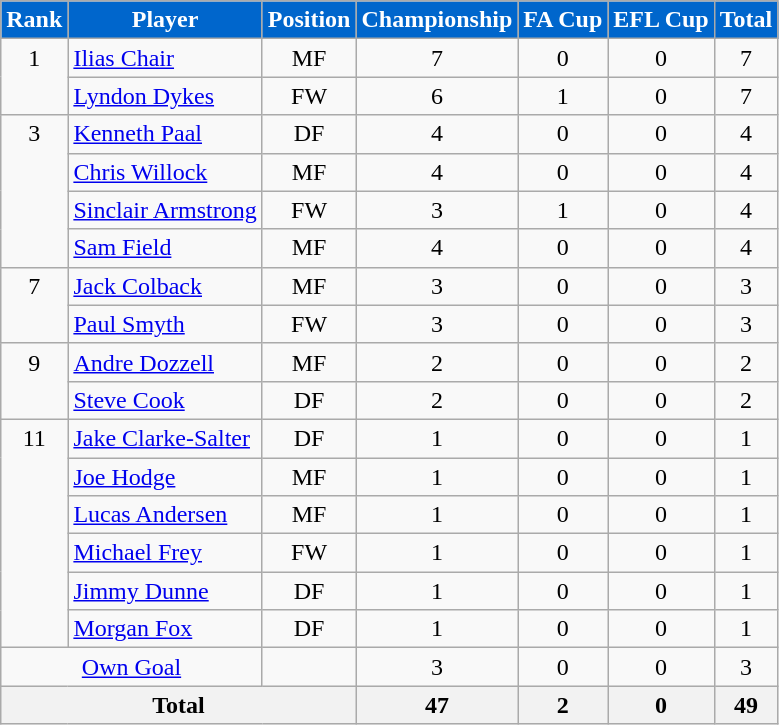<table class="wikitable">
<tr>
<th style=background-color:#0066CC;color:#FFFFFF>Rank</th>
<th style=background-color:#0066CC;color:#FFFFFF>Player</th>
<th style=background-color:#0066CC;color:#FFFFFF>Position</th>
<th style=background-color:#0066CC;color:#FFFFFF>Championship</th>
<th style=background-color:#0066CC;color:#FFFFFF>FA Cup</th>
<th style=background-color:#0066CC;color:#FFFFFF>EFL Cup</th>
<th style=background-color:#0066CC;color:#FFFFFF>Total</th>
</tr>
<tr>
<td align=center valign=top rowspan=2>1</td>
<td> <a href='#'>Ilias Chair</a></td>
<td align=center>MF</td>
<td align=center>7</td>
<td align=center>0</td>
<td align=center>0</td>
<td align=center>7</td>
</tr>
<tr>
<td> <a href='#'>Lyndon Dykes</a></td>
<td align=center>FW</td>
<td align=center>6</td>
<td align=center>1</td>
<td align=center>0</td>
<td align=center>7</td>
</tr>
<tr>
<td align=center valign=top rowspan=4>3</td>
<td> <a href='#'>Kenneth Paal</a></td>
<td align=center>DF</td>
<td align=center>4</td>
<td align=center>0</td>
<td align=center>0</td>
<td align=center>4</td>
</tr>
<tr>
<td> <a href='#'>Chris Willock</a></td>
<td align=center>MF</td>
<td align=center>4</td>
<td align=center>0</td>
<td align=center>0</td>
<td align=center>4</td>
</tr>
<tr>
<td> <a href='#'>Sinclair Armstrong</a></td>
<td align=center>FW</td>
<td align=center>3</td>
<td align=center>1</td>
<td align=center>0</td>
<td align=center>4</td>
</tr>
<tr>
<td> <a href='#'>Sam Field</a></td>
<td align=center>MF</td>
<td align=center>4</td>
<td align=center>0</td>
<td align=center>0</td>
<td align=center>4</td>
</tr>
<tr>
<td align=center valign=top rowspan=2>7</td>
<td> <a href='#'>Jack Colback</a></td>
<td align=center>MF</td>
<td align=center>3</td>
<td align=center>0</td>
<td align=center>0</td>
<td align=center>3</td>
</tr>
<tr>
<td> <a href='#'>Paul Smyth</a></td>
<td align=center>FW</td>
<td align=center>3</td>
<td align=center>0</td>
<td align=center>0</td>
<td align=center>3</td>
</tr>
<tr>
<td align=center valign=top rowspan=2>9</td>
<td> <a href='#'>Andre Dozzell</a></td>
<td align=center>MF</td>
<td align=center>2</td>
<td align=center>0</td>
<td align=center>0</td>
<td align=center>2</td>
</tr>
<tr>
<td> <a href='#'>Steve Cook</a></td>
<td align=center>DF</td>
<td align=center>2</td>
<td align=center>0</td>
<td align=center>0</td>
<td align=center>2</td>
</tr>
<tr>
<td align=center valign=top rowspan=6>11</td>
<td> <a href='#'>Jake Clarke-Salter</a></td>
<td align=center>DF</td>
<td align=center>1</td>
<td align=center>0</td>
<td align=center>0</td>
<td align=center>1</td>
</tr>
<tr>
<td> <a href='#'>Joe Hodge</a></td>
<td align=center>MF</td>
<td align=center>1</td>
<td align=center>0</td>
<td align=center>0</td>
<td align=center>1</td>
</tr>
<tr>
<td> <a href='#'>Lucas Andersen</a></td>
<td align=center>MF</td>
<td align=center>1</td>
<td align=center>0</td>
<td align=center>0</td>
<td align=center>1</td>
</tr>
<tr>
<td> <a href='#'>Michael Frey</a></td>
<td align=center>FW</td>
<td align=center>1</td>
<td align=center>0</td>
<td align=center>0</td>
<td align=center>1</td>
</tr>
<tr>
<td> <a href='#'>Jimmy Dunne</a></td>
<td align=center>DF</td>
<td align=center>1</td>
<td align=center>0</td>
<td align=center>0</td>
<td align=center>1</td>
</tr>
<tr>
<td> <a href='#'>Morgan Fox</a></td>
<td align=center>DF</td>
<td align=center>1</td>
<td align=center>0</td>
<td align=center>0</td>
<td align=center>1</td>
</tr>
<tr |>
<td colspan=2 align=center><a href='#'>Own Goal</a></td>
<td align=center></td>
<td align=center>3</td>
<td align=center>0</td>
<td align=center>0</td>
<td align=center>3</td>
</tr>
<tr>
<th colspan=3>Total</th>
<th>47</th>
<th>2</th>
<th>0</th>
<th>49</th>
</tr>
</table>
